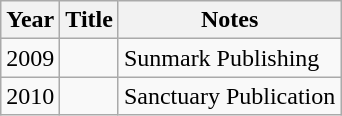<table class="wikitable">
<tr>
<th>Year</th>
<th>Title</th>
<th>Notes</th>
</tr>
<tr>
<td>2009</td>
<td></td>
<td>Sunmark Publishing</td>
</tr>
<tr>
<td>2010</td>
<td></td>
<td>Sanctuary Publication</td>
</tr>
</table>
